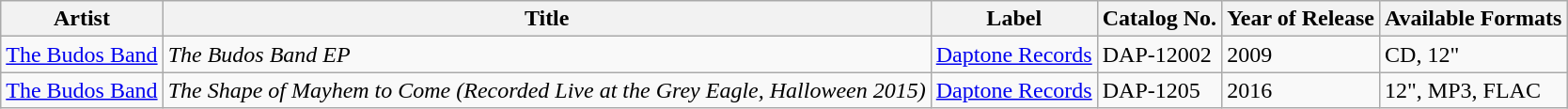<table class="wikitable">
<tr>
<th>Artist</th>
<th>Title</th>
<th>Label</th>
<th>Catalog No.</th>
<th>Year of Release</th>
<th>Available Formats</th>
</tr>
<tr>
<td><a href='#'>The Budos Band</a></td>
<td><em>The Budos Band EP</em></td>
<td><a href='#'>Daptone Records</a></td>
<td>DAP-12002</td>
<td>2009</td>
<td>CD, 12"</td>
</tr>
<tr>
<td><a href='#'>The Budos Band</a></td>
<td><em>The Shape of Mayhem to Come (Recorded Live at the Grey Eagle, Halloween 2015)</em></td>
<td><a href='#'>Daptone Records</a></td>
<td>DAP-1205</td>
<td>2016</td>
<td>12", MP3, FLAC</td>
</tr>
</table>
